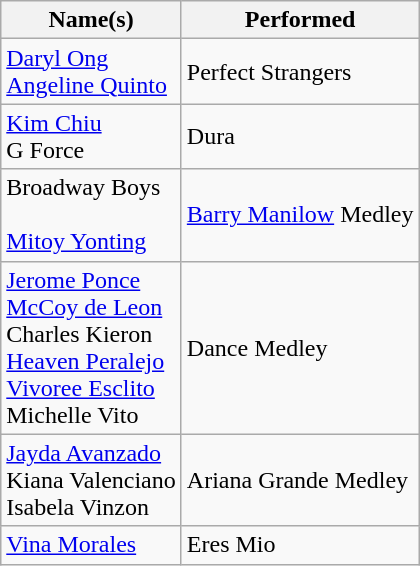<table class="wikitable sortable">
<tr>
<th>Name(s)</th>
<th>Performed</th>
</tr>
<tr>
<td><a href='#'>Daryl Ong</a><br><a href='#'>Angeline Quinto</a></td>
<td>Perfect Strangers</td>
</tr>
<tr>
<td><a href='#'>Kim Chiu</a><br>G Force</td>
<td>Dura</td>
</tr>
<tr>
<td>Broadway Boys<br><br><a href='#'>Mitoy Yonting</a></td>
<td><a href='#'>Barry Manilow</a> Medley</td>
</tr>
<tr>
<td><a href='#'>Jerome Ponce</a><br><a href='#'>McCoy de Leon</a><br>Charles Kieron<br><a href='#'>Heaven Peralejo</a><br><a href='#'>Vivoree Esclito</a><br>Michelle Vito</td>
<td>Dance Medley</td>
</tr>
<tr>
<td><a href='#'>Jayda Avanzado</a><br>Kiana Valenciano<br>Isabela Vinzon</td>
<td>Ariana Grande Medley</td>
</tr>
<tr>
<td><a href='#'>Vina Morales</a></td>
<td>Eres Mio</td>
</tr>
</table>
